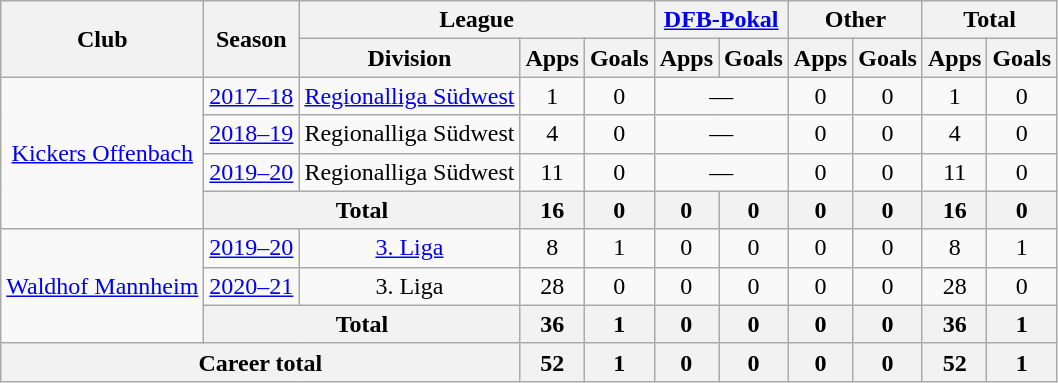<table class="wikitable" style="text-align: center">
<tr>
<th rowspan="2">Club</th>
<th rowspan="2">Season</th>
<th colspan="3">League</th>
<th colspan="2"><a href='#'>DFB-Pokal</a></th>
<th colspan="2">Other</th>
<th colspan="2">Total</th>
</tr>
<tr>
<th>Division</th>
<th>Apps</th>
<th>Goals</th>
<th>Apps</th>
<th>Goals</th>
<th>Apps</th>
<th>Goals</th>
<th>Apps</th>
<th>Goals</th>
</tr>
<tr>
<td rowspan="4"><a href='#'>Kickers Offenbach</a></td>
<td><a href='#'>2017–18</a></td>
<td><a href='#'>Regionalliga Südwest</a></td>
<td>1</td>
<td>0</td>
<td colspan="2">—</td>
<td>0</td>
<td>0</td>
<td>1</td>
<td>0</td>
</tr>
<tr>
<td><a href='#'>2018–19</a></td>
<td>Regionalliga Südwest</td>
<td>4</td>
<td>0</td>
<td colspan="2">—</td>
<td>0</td>
<td>0</td>
<td>4</td>
<td>0</td>
</tr>
<tr>
<td><a href='#'>2019–20</a></td>
<td>Regionalliga Südwest</td>
<td>11</td>
<td>0</td>
<td colspan="2">—</td>
<td>0</td>
<td>0</td>
<td>11</td>
<td>0</td>
</tr>
<tr>
<th colspan="2">Total</th>
<th>16</th>
<th>0</th>
<th>0</th>
<th>0</th>
<th>0</th>
<th>0</th>
<th>16</th>
<th>0</th>
</tr>
<tr>
<td rowspan="3"><a href='#'>Waldhof Mannheim</a></td>
<td><a href='#'>2019–20</a></td>
<td><a href='#'>3. Liga</a></td>
<td>8</td>
<td>1</td>
<td>0</td>
<td>0</td>
<td>0</td>
<td>0</td>
<td>8</td>
<td>1</td>
</tr>
<tr>
<td><a href='#'>2020–21</a></td>
<td>3. Liga</td>
<td>28</td>
<td>0</td>
<td>0</td>
<td>0</td>
<td>0</td>
<td>0</td>
<td>28</td>
<td>0</td>
</tr>
<tr>
<th colspan="2">Total</th>
<th>36</th>
<th>1</th>
<th>0</th>
<th>0</th>
<th>0</th>
<th>0</th>
<th>36</th>
<th>1</th>
</tr>
<tr>
<th colspan="3">Career total</th>
<th>52</th>
<th>1</th>
<th>0</th>
<th>0</th>
<th>0</th>
<th>0</th>
<th>52</th>
<th>1</th>
</tr>
</table>
